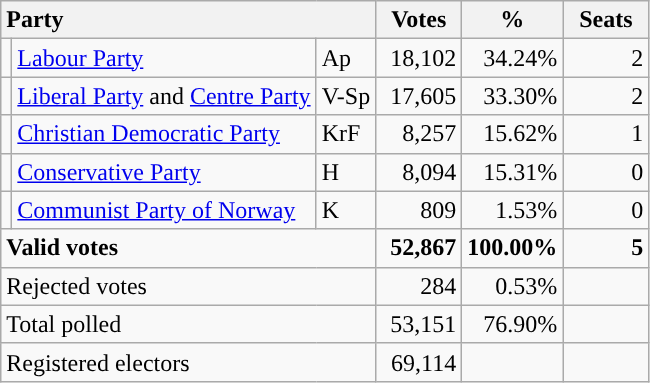<table class="wikitable" border="1" style="text-align:right;">
<tr>
<th style="text-align:left;" colspan=3>Party</th>
<th align=center width="50">Votes</th>
<th align=center width="50">%</th>
<th align=center width="50">Seats</th>
</tr>
<tr>
<td style="color:inherit;background:"></td>
<td align=left><a href='#'>Labour Party</a></td>
<td align=left>Ap</td>
<td>18,102</td>
<td>34.24%</td>
<td>2</td>
</tr>
<tr>
<td></td>
<td align=left><a href='#'>Liberal Party</a> and <a href='#'>Centre Party</a></td>
<td align=left>V-Sp</td>
<td>17,605</td>
<td>33.30%</td>
<td>2</td>
</tr>
<tr>
<td style="color:inherit;background:"></td>
<td align=left><a href='#'>Christian Democratic Party</a></td>
<td align=left>KrF</td>
<td>8,257</td>
<td>15.62%</td>
<td>1</td>
</tr>
<tr>
<td style="color:inherit;background:"></td>
<td align=left><a href='#'>Conservative Party</a></td>
<td align=left>H</td>
<td>8,094</td>
<td>15.31%</td>
<td>0</td>
</tr>
<tr>
<td style="color:inherit;background:"></td>
<td align=left><a href='#'>Communist Party of Norway</a></td>
<td align=left>K</td>
<td>809</td>
<td>1.53%</td>
<td>0</td>
</tr>
<tr style="font-weight:bold">
<td align=left colspan=3>Valid votes</td>
<td>52,867</td>
<td>100.00%</td>
<td>5</td>
</tr>
<tr>
<td align=left colspan=3>Rejected votes</td>
<td>284</td>
<td>0.53%</td>
<td></td>
</tr>
<tr>
<td align=left colspan=3>Total polled</td>
<td>53,151</td>
<td>76.90%</td>
<td></td>
</tr>
<tr>
<td align=left colspan=3>Registered electors</td>
<td>69,114</td>
<td></td>
<td></td>
</tr>
</table>
